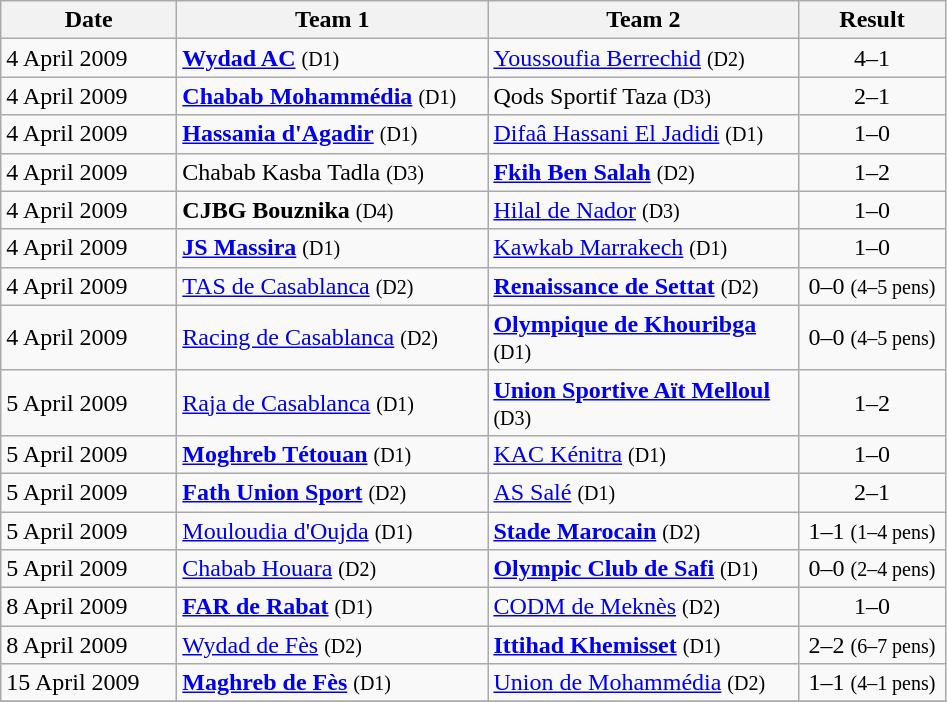<table class=wikitable>
<tr>
<th width="110">Date</th>
<th width="200">Team 1</th>
<th width="200">Team 2</th>
<th width="90">Result</th>
</tr>
<tr>
<td>4 April 2009</td>
<td><strong><a href='#'>Wydad AC</a></strong> <small>(D1)</small></td>
<td><a href='#'>Youssoufia Berrechid</a> <small>(D2)</small></td>
<td align=center>4–1</td>
</tr>
<tr>
<td>4 April 2009</td>
<td><strong><a href='#'>Chabab Mohammédia</a></strong> <small>(D1)</small></td>
<td>Qods Sportif Taza <small>(D3)</small></td>
<td align=center>2–1</td>
</tr>
<tr>
<td>4 April 2009</td>
<td><strong><a href='#'>Hassania d'Agadir</a></strong> <small>(D1)</small></td>
<td><a href='#'>Difaâ Hassani El Jadidi</a> <small>(D1)</small></td>
<td align=center>1–0</td>
</tr>
<tr>
<td>4 April 2009</td>
<td>Chabab Kasba Tadla <small>(D3)</small></td>
<td><strong><a href='#'>Fkih Ben Salah</a></strong> <small>(D2)</small></td>
<td align=center>1–2</td>
</tr>
<tr>
<td>4 April 2009</td>
<td><strong>CJBG Bouznika</strong> <small>(D4)</small></td>
<td><a href='#'>Hilal de Nador</a> <small>(D3)</small></td>
<td align=center>1–0</td>
</tr>
<tr>
<td>4 April 2009</td>
<td><strong><a href='#'>JS Massira</a></strong> <small>(D1)</small></td>
<td><a href='#'>Kawkab Marrakech</a> <small>(D1)</small></td>
<td align=center>1–0</td>
</tr>
<tr>
<td>4 April 2009</td>
<td><a href='#'>TAS de Casablanca</a> <small>(D2)</small></td>
<td><strong><a href='#'>Renaissance de Settat</a></strong> <small>(D2)</small></td>
<td align=center>0–0 <small>(4–5 pens)</small></td>
</tr>
<tr>
<td>4 April 2009</td>
<td><a href='#'>Racing de Casablanca</a> <small>(D2)</small></td>
<td><strong><a href='#'>Olympique de Khouribga</a></strong> <small>(D1)</small></td>
<td align=center>0–0 <small>(4–5 pens)</small></td>
</tr>
<tr>
<td>5 April 2009</td>
<td><a href='#'>Raja de Casablanca</a> <small>(D1)</small></td>
<td><strong><a href='#'>Union Sportive Aït Melloul</a></strong> <small>(D3)</small></td>
<td align=center>1–2</td>
</tr>
<tr>
<td>5 April 2009</td>
<td><strong><a href='#'>Moghreb Tétouan</a></strong> <small>(D1)</small></td>
<td><a href='#'>KAC Kénitra</a> <small>(D1)</small></td>
<td align=center>1–0</td>
</tr>
<tr>
<td>5 April 2009</td>
<td><strong><a href='#'>Fath Union Sport</a></strong> <small>(D2)</small></td>
<td><a href='#'>AS Salé</a> <small>(D1)</small></td>
<td align=center>2–1</td>
</tr>
<tr>
<td>5 April 2009</td>
<td><a href='#'>Mouloudia d'Oujda</a> <small>(D1)</small></td>
<td><strong><a href='#'>Stade Marocain</a></strong> <small>(D2)</small></td>
<td align=center>1–1 <small>(1–4 pens)</small></td>
</tr>
<tr>
<td>5 April 2009</td>
<td><a href='#'>Chabab Houara</a> <small>(D2)</small></td>
<td><strong><a href='#'>Olympic Club de Safi</a></strong> <small>(D1)</small></td>
<td align=center>0–0 <small>(2–4 pens)</small></td>
</tr>
<tr>
<td>8 April 2009</td>
<td><strong><a href='#'>FAR de Rabat</a></strong> <small>(D1)</small></td>
<td><a href='#'>CODM de Meknès</a> <small>(D2)</small></td>
<td align=center>1–0</td>
</tr>
<tr>
<td>8 April 2009</td>
<td><a href='#'>Wydad de Fès</a> <small>(D2)</small></td>
<td><strong><a href='#'>Ittihad Khemisset</a></strong> <small>(D1)</small></td>
<td align=center>2–2 <small>(6–7 pens)</small></td>
</tr>
<tr>
<td>15 April 2009</td>
<td><strong><a href='#'>Maghreb de Fès</a></strong> <small>(D1)</small></td>
<td><a href='#'>Union de Mohammédia</a> <small>(D2)</small></td>
<td align=center>1–1 <small>(4–1 pens)</small></td>
</tr>
<tr>
</tr>
</table>
